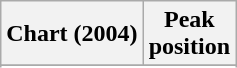<table class="wikitable sortable plainrowheaders" style="text-align:center">
<tr>
<th scope="col">Chart (2004)</th>
<th scope="col">Peak<br>position</th>
</tr>
<tr>
</tr>
<tr>
</tr>
<tr>
</tr>
<tr>
</tr>
</table>
